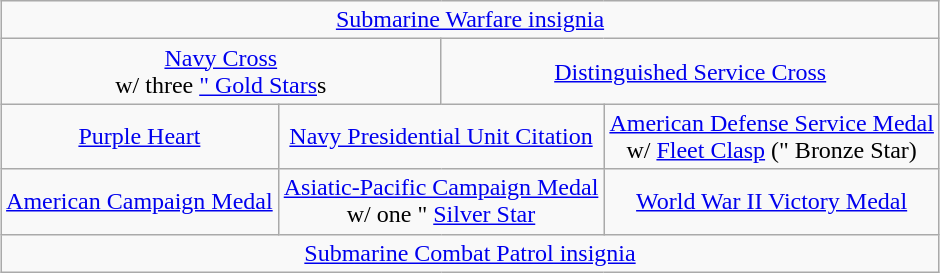<table class="wikitable" style="margin:1em auto; text-align:center;">
<tr>
<td colspan="5"><a href='#'>Submarine Warfare insignia</a></td>
</tr>
<tr>
<td colspan="3"><a href='#'>Navy Cross</a><br>w/ three <a href='#'>" Gold Stars</a>s</td>
<td colspan="3"><a href='#'>Distinguished Service Cross</a></td>
</tr>
<tr>
<td colspan="2"><a href='#'>Purple Heart</a></td>
<td colspan="2"><a href='#'>Navy Presidential Unit Citation</a></td>
<td colspan="2"><a href='#'>American Defense Service Medal</a><br>w/ <a href='#'>Fleet Clasp</a> (" Bronze Star)</td>
</tr>
<tr>
<td colspan="2"><a href='#'>American Campaign Medal</a></td>
<td colspan="2"><a href='#'>Asiatic-Pacific Campaign Medal</a><br>w/ one " <a href='#'>Silver Star</a></td>
<td colspan="2"><a href='#'>World War II Victory Medal</a></td>
</tr>
<tr>
<td colspan="5"><a href='#'>Submarine Combat Patrol insignia</a></td>
</tr>
</table>
